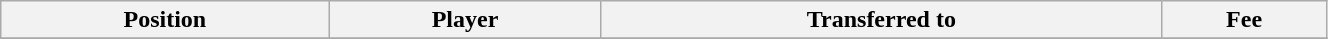<table class="wikitable sortable" style="width:70%; text-align:center; font-size:100%; text-align:left;">
<tr>
<th>Position</th>
<th>Player</th>
<th>Transferred to</th>
<th>Fee</th>
</tr>
<tr>
</tr>
</table>
